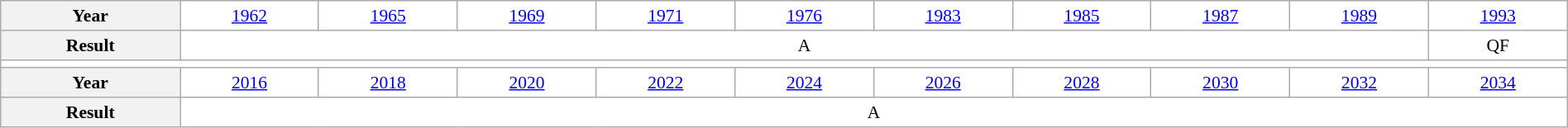<table class="wikitable" style="text-align:center; font-size:90%; background:white;" width="100%">
<tr>
<th>Year</th>
<td><a href='#'>1962</a></td>
<td><a href='#'>1965</a></td>
<td><a href='#'>1969</a></td>
<td><a href='#'>1971</a></td>
<td><a href='#'>1976</a></td>
<td><a href='#'>1983</a></td>
<td><a href='#'>1985</a></td>
<td><a href='#'>1987</a></td>
<td><a href='#'>1989</a></td>
<td><a href='#'>1993</a></td>
</tr>
<tr>
<th>Result</th>
<td colspan="9">A</td>
<td>QF </td>
</tr>
<tr>
<td colspan="11"></td>
</tr>
<tr>
<th>Year</th>
<td><a href='#'>2016</a></td>
<td><a href='#'>2018</a></td>
<td><a href='#'>2020</a></td>
<td><a href='#'>2022</a></td>
<td><a href='#'>2024</a></td>
<td><a href='#'>2026</a></td>
<td><a href='#'>2028</a></td>
<td><a href='#'>2030</a></td>
<td><a href='#'>2032</a></td>
<td><a href='#'>2034</a></td>
</tr>
<tr>
<th>Result</th>
<td colspan="10">A</td>
</tr>
</table>
